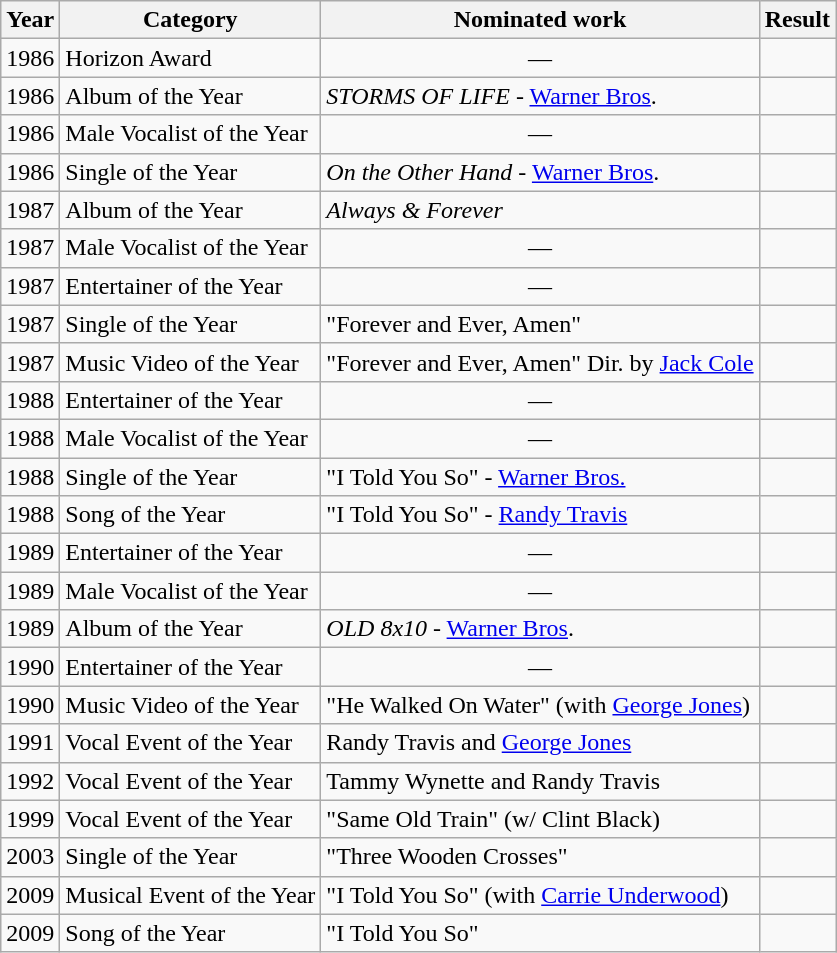<table class="wikitable sortable">
<tr>
<th>Year</th>
<th>Category</th>
<th>Nominated work</th>
<th>Result</th>
</tr>
<tr>
<td>1986</td>
<td>Horizon Award</td>
<td style="text-align:center;">—</td>
<td></td>
</tr>
<tr>
<td>1986</td>
<td>Album of the Year</td>
<td><em>STORMS OF LIFE</em> - <a href='#'>Warner Bros</a>.</td>
<td></td>
</tr>
<tr>
<td>1986</td>
<td>Male Vocalist of the Year</td>
<td style="text-align:center;">—</td>
<td></td>
</tr>
<tr>
<td>1986</td>
<td>Single of the Year</td>
<td><em>On the Other Hand</em> - <a href='#'>Warner Bros</a>.</td>
<td></td>
</tr>
<tr>
<td>1987</td>
<td>Album of the Year</td>
<td><em>Always & Forever</em></td>
<td></td>
</tr>
<tr>
<td>1987</td>
<td>Male Vocalist of the Year</td>
<td style="text-align:center;">—</td>
<td></td>
</tr>
<tr>
<td>1987</td>
<td>Entertainer of the Year</td>
<td style="text-align:center;">—</td>
<td></td>
</tr>
<tr>
<td>1987</td>
<td>Single of the Year</td>
<td>"Forever and Ever, Amen"</td>
<td></td>
</tr>
<tr>
<td>1987</td>
<td>Music Video of the Year</td>
<td>"Forever and Ever, Amen" Dir. by <a href='#'>Jack Cole</a></td>
<td></td>
</tr>
<tr>
<td>1988</td>
<td>Entertainer of the Year</td>
<td style="text-align:center;">—</td>
<td></td>
</tr>
<tr>
<td>1988</td>
<td>Male Vocalist of the Year</td>
<td style="text-align:center;">—</td>
<td></td>
</tr>
<tr>
<td>1988</td>
<td>Single of the Year</td>
<td>"I Told You So" - <a href='#'>Warner Bros.</a></td>
<td></td>
</tr>
<tr>
<td>1988</td>
<td>Song of the Year</td>
<td>"I Told You So" - <a href='#'>Randy Travis</a></td>
<td></td>
</tr>
<tr>
<td>1989</td>
<td>Entertainer of the Year</td>
<td style="text-align:center;">—</td>
<td></td>
</tr>
<tr>
<td>1989</td>
<td>Male Vocalist of the Year</td>
<td style="text-align:center;">—</td>
<td></td>
</tr>
<tr>
<td>1989</td>
<td>Album of the Year</td>
<td><em>OLD 8x10</em> - <a href='#'>Warner Bros</a>.</td>
<td></td>
</tr>
<tr>
<td>1990</td>
<td>Entertainer of the Year</td>
<td style="text-align:center;">—</td>
<td></td>
</tr>
<tr>
<td>1990</td>
<td>Music Video of the Year</td>
<td>"He Walked On Water" (with <a href='#'>George Jones</a>)</td>
<td></td>
</tr>
<tr>
<td>1991</td>
<td>Vocal Event of the Year</td>
<td>Randy Travis and <a href='#'>George Jones</a></td>
<td></td>
</tr>
<tr>
<td>1992</td>
<td>Vocal Event of the Year</td>
<td>Tammy Wynette and Randy Travis</td>
<td></td>
</tr>
<tr>
<td>1999</td>
<td>Vocal Event of the Year</td>
<td>"Same Old Train" (w/ Clint Black)</td>
<td></td>
</tr>
<tr>
<td>2003</td>
<td>Single of the Year</td>
<td>"Three Wooden Crosses"</td>
<td></td>
</tr>
<tr>
<td>2009</td>
<td>Musical Event of the Year</td>
<td>"I Told You So" (with <a href='#'>Carrie Underwood</a>)</td>
<td></td>
</tr>
<tr>
<td>2009</td>
<td>Song of the Year</td>
<td>"I Told You So"</td>
<td></td>
</tr>
</table>
